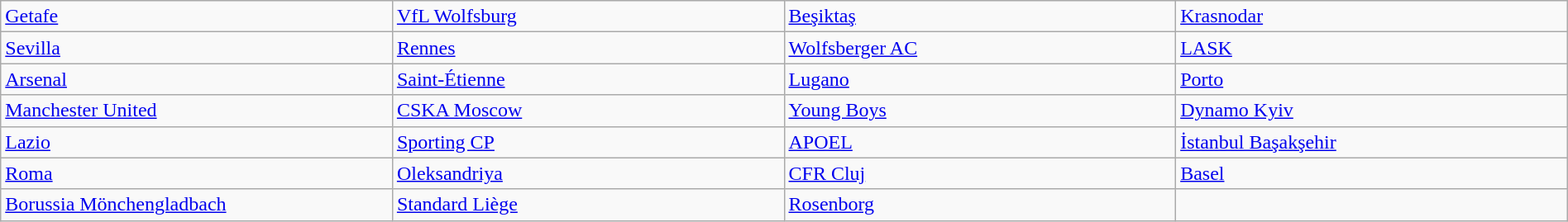<table class="wikitable" style="table-layout:fixed;width:100%;">
<tr>
<td width=25%> <a href='#'>Getafe</a> </td>
<td width=25%> <a href='#'>VfL Wolfsburg</a> </td>
<td width=25%> <a href='#'>Beşiktaş</a> </td>
<td width=25%> <a href='#'>Krasnodar</a> </td>
</tr>
<tr>
<td> <a href='#'>Sevilla</a> </td>
<td> <a href='#'>Rennes</a> </td>
<td> <a href='#'>Wolfsberger AC</a> </td>
<td> <a href='#'>LASK</a> </td>
</tr>
<tr>
<td> <a href='#'>Arsenal</a> </td>
<td> <a href='#'>Saint-Étienne</a> </td>
<td> <a href='#'>Lugano</a> </td>
<td> <a href='#'>Porto</a> </td>
</tr>
<tr>
<td> <a href='#'>Manchester United</a> </td>
<td> <a href='#'>CSKA Moscow</a> </td>
<td> <a href='#'>Young Boys</a> </td>
<td> <a href='#'>Dynamo Kyiv</a> </td>
</tr>
<tr>
<td> <a href='#'>Lazio</a> </td>
<td> <a href='#'>Sporting CP</a> </td>
<td> <a href='#'>APOEL</a> </td>
<td> <a href='#'>İstanbul Başakşehir</a> </td>
</tr>
<tr>
<td> <a href='#'>Roma</a> </td>
<td> <a href='#'>Oleksandriya</a> </td>
<td> <a href='#'>CFR Cluj</a> </td>
<td> <a href='#'>Basel</a> </td>
</tr>
<tr>
<td> <a href='#'>Borussia Mönchengladbach</a> </td>
<td> <a href='#'>Standard Liège</a> </td>
<td> <a href='#'>Rosenborg</a> </td>
<td></td>
</tr>
</table>
